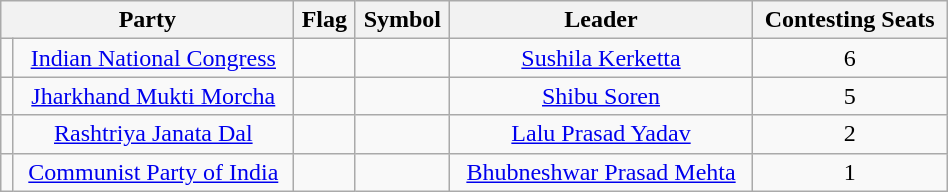<table class="wikitable " width="50%" style="text-align:center">
<tr>
<th colspan="2">Party</th>
<th>Flag</th>
<th>Symbol</th>
<th>Leader</th>
<th>Contesting Seats</th>
</tr>
<tr>
<td></td>
<td><a href='#'>Indian National Congress</a></td>
<td></td>
<td></td>
<td><a href='#'>Sushila Kerketta</a></td>
<td>6</td>
</tr>
<tr>
<td></td>
<td><a href='#'>Jharkhand Mukti Morcha</a></td>
<td></td>
<td></td>
<td><a href='#'>Shibu Soren</a></td>
<td>5</td>
</tr>
<tr>
<td></td>
<td><a href='#'>Rashtriya Janata Dal</a></td>
<td></td>
<td></td>
<td><a href='#'>Lalu Prasad Yadav</a></td>
<td>2</td>
</tr>
<tr>
<td></td>
<td><a href='#'>Communist Party of India</a></td>
<td></td>
<td></td>
<td><a href='#'>Bhubneshwar Prasad Mehta</a></td>
<td>1</td>
</tr>
</table>
